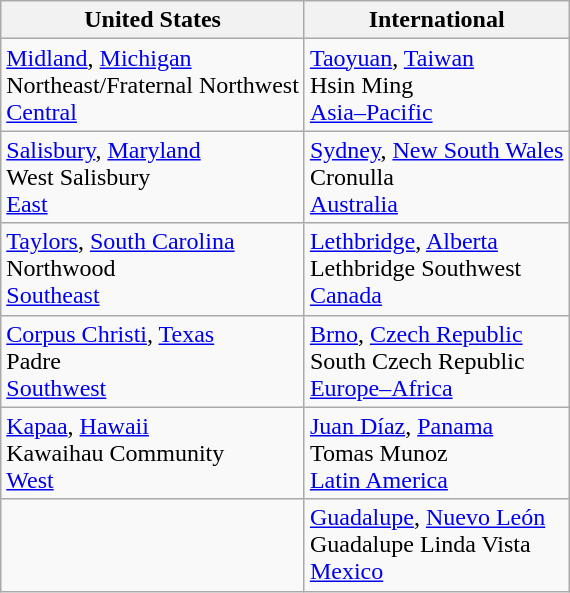<table class="wikitable">
<tr>
<th>United States</th>
<th>International</th>
</tr>
<tr>
<td> <a href='#'>Midland</a>, <a href='#'>Michigan</a><br> Northeast/Fraternal Northwest <br><a href='#'>Central</a></td>
<td> <a href='#'>Taoyuan</a>, <a href='#'>Taiwan</a><br> Hsin Ming <br><a href='#'>Asia–Pacific</a></td>
</tr>
<tr>
<td> <a href='#'>Salisbury</a>, <a href='#'>Maryland</a><br> West Salisbury <br><a href='#'>East</a></td>
<td> <a href='#'>Sydney</a>, <a href='#'>New South Wales</a><br> Cronulla <br><a href='#'>Australia</a></td>
</tr>
<tr>
<td> <a href='#'>Taylors</a>, <a href='#'>South Carolina</a><br> Northwood  <br><a href='#'>Southeast</a></td>
<td> <a href='#'>Lethbridge</a>, <a href='#'>Alberta</a><br> Lethbridge Southwest <br><a href='#'>Canada</a></td>
</tr>
<tr>
<td> <a href='#'>Corpus Christi</a>, <a href='#'>Texas</a><br> Padre <br><a href='#'>Southwest</a></td>
<td> <a href='#'>Brno</a>, <a href='#'>Czech Republic</a><br> South Czech Republic <br><a href='#'>Europe–Africa</a></td>
</tr>
<tr>
<td> <a href='#'>Kapaa</a>, <a href='#'>Hawaii</a><br> Kawaihau Community <br><a href='#'>West</a></td>
<td> <a href='#'> Juan Díaz</a>, <a href='#'>Panama</a><br> Tomas Munoz <br><a href='#'>Latin America</a></td>
</tr>
<tr>
<td></td>
<td>  <a href='#'>Guadalupe</a>, <a href='#'>Nuevo León</a><br> Guadalupe Linda Vista <br><a href='#'>Mexico</a></td>
</tr>
</table>
